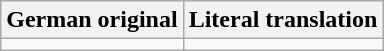<table class="wikitable">
<tr>
<th>German original</th>
<th>Literal translation</th>
</tr>
<tr style="vertical-align:top; white-space:nowrap;">
<td></td>
<td></td>
</tr>
</table>
